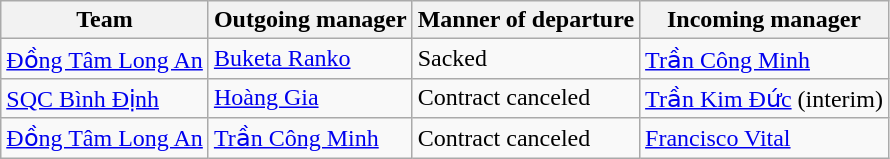<table class="wikitable">
<tr>
<th>Team</th>
<th>Outgoing manager</th>
<th>Manner of departure</th>
<th>Incoming manager</th>
</tr>
<tr>
<td><a href='#'>Đồng Tâm Long An</a></td>
<td> <a href='#'>Buketa Ranko</a></td>
<td>Sacked</td>
<td> <a href='#'>Trần Công Minh</a></td>
</tr>
<tr>
<td><a href='#'>SQC Bình Định</a></td>
<td> <a href='#'>Hoàng Gia</a></td>
<td>Contract canceled</td>
<td> <a href='#'>Trần Kim Đức</a> (interim)</td>
</tr>
<tr>
<td><a href='#'>Đồng Tâm Long An</a></td>
<td> <a href='#'>Trần Công Minh</a></td>
<td>Contract canceled</td>
<td> <a href='#'>Francisco Vital</a></td>
</tr>
</table>
